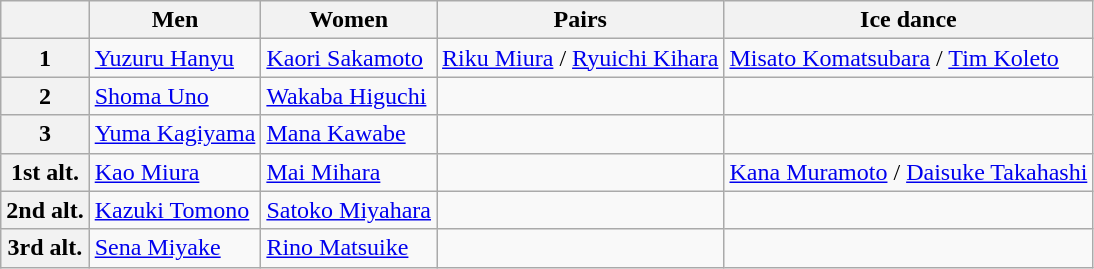<table class="wikitable">
<tr>
<th></th>
<th>Men</th>
<th>Women</th>
<th>Pairs</th>
<th>Ice dance</th>
</tr>
<tr>
<th>1</th>
<td><a href='#'>Yuzuru Hanyu</a></td>
<td><a href='#'>Kaori Sakamoto</a></td>
<td><a href='#'>Riku Miura</a> / <a href='#'>Ryuichi Kihara</a></td>
<td><a href='#'>Misato Komatsubara</a> / <a href='#'>Tim Koleto</a></td>
</tr>
<tr>
<th>2</th>
<td><a href='#'>Shoma Uno</a></td>
<td><a href='#'>Wakaba Higuchi</a></td>
<td></td>
<td></td>
</tr>
<tr>
<th>3</th>
<td><a href='#'>Yuma Kagiyama</a></td>
<td><a href='#'>Mana Kawabe</a></td>
<td></td>
<td></td>
</tr>
<tr>
<th>1st alt.</th>
<td><a href='#'>Kao Miura</a></td>
<td><a href='#'>Mai Mihara</a></td>
<td></td>
<td><a href='#'>Kana Muramoto</a> / <a href='#'>Daisuke Takahashi</a></td>
</tr>
<tr>
<th>2nd alt.</th>
<td><a href='#'>Kazuki Tomono</a></td>
<td><a href='#'>Satoko Miyahara</a></td>
<td></td>
<td></td>
</tr>
<tr>
<th>3rd alt.</th>
<td><a href='#'>Sena Miyake</a></td>
<td><a href='#'>Rino Matsuike</a></td>
<td></td>
<td></td>
</tr>
</table>
